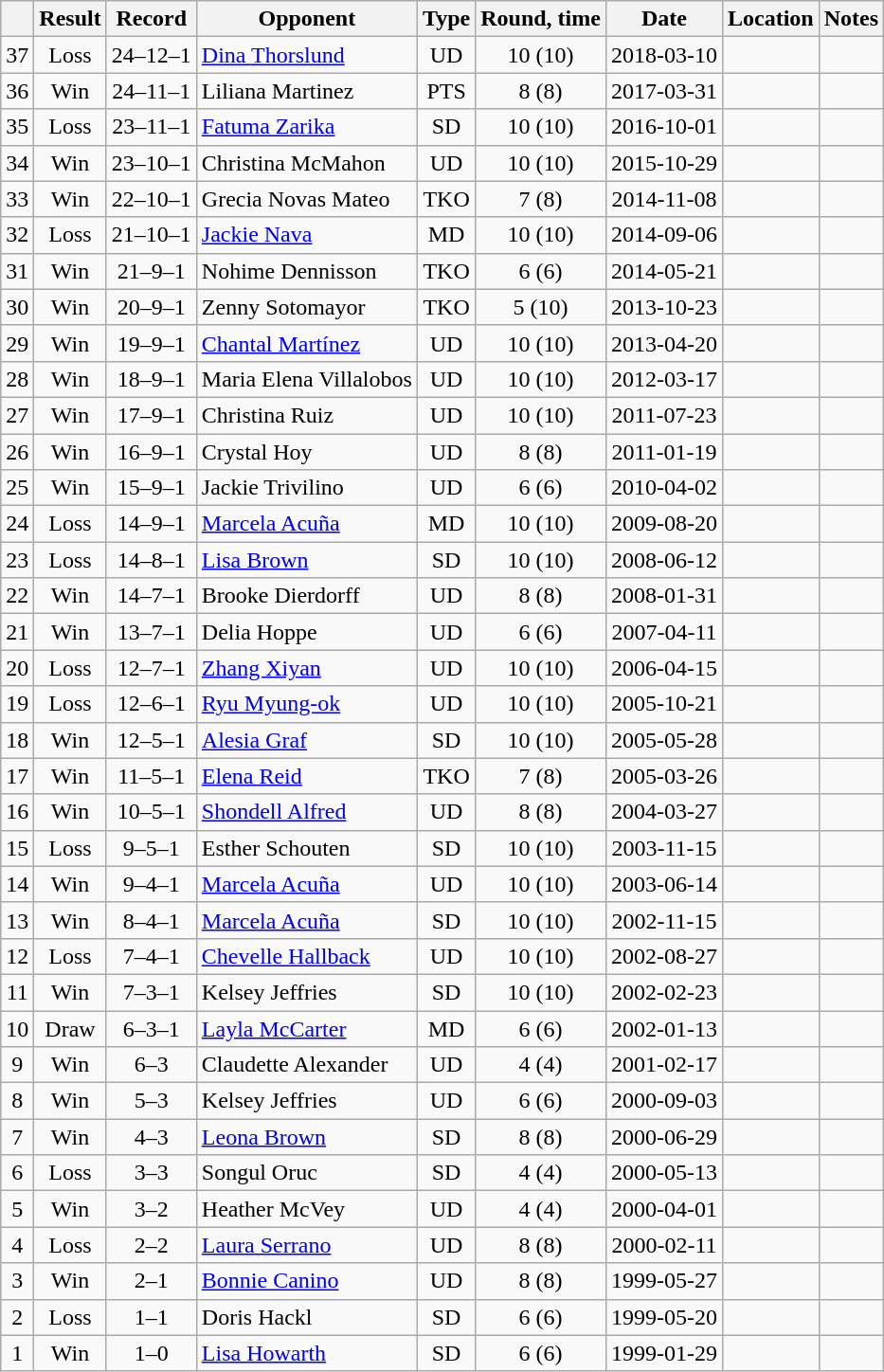<table class=wikitable style=text-align:center>
<tr>
<th></th>
<th>Result</th>
<th>Record</th>
<th>Opponent</th>
<th>Type</th>
<th>Round, time</th>
<th>Date</th>
<th>Location</th>
<th>Notes</th>
</tr>
<tr>
<td>37</td>
<td>Loss</td>
<td>24–12–1</td>
<td align=left><a href='#'>Dina Thorslund</a></td>
<td>UD</td>
<td>10 (10)</td>
<td>2018-03-10</td>
<td align=left></td>
<td align=left></td>
</tr>
<tr>
<td>36</td>
<td>Win</td>
<td>24–11–1</td>
<td align=left>Liliana Martinez</td>
<td>PTS</td>
<td>8 (8)</td>
<td>2017-03-31</td>
<td align=left></td>
<td align=left></td>
</tr>
<tr>
<td>35</td>
<td>Loss</td>
<td>23–11–1</td>
<td align=left><a href='#'>Fatuma Zarika</a></td>
<td>SD</td>
<td>10 (10)</td>
<td>2016-10-01</td>
<td align=left></td>
<td align=left></td>
</tr>
<tr>
<td>34</td>
<td>Win</td>
<td>23–10–1</td>
<td align=left>Christina McMahon</td>
<td>UD</td>
<td>10 (10)</td>
<td>2015-10-29</td>
<td align=left></td>
<td align=left></td>
</tr>
<tr>
<td>33</td>
<td>Win</td>
<td>22–10–1</td>
<td align=left>Grecia Novas Mateo</td>
<td>TKO</td>
<td>7 (8)</td>
<td>2014-11-08</td>
<td align=left></td>
<td align=left></td>
</tr>
<tr>
<td>32</td>
<td>Loss</td>
<td>21–10–1</td>
<td align=left><a href='#'>Jackie Nava</a></td>
<td>MD</td>
<td>10 (10)</td>
<td>2014-09-06</td>
<td align=left></td>
<td align=left></td>
</tr>
<tr>
<td>31</td>
<td>Win</td>
<td>21–9–1</td>
<td align=left>Nohime Dennisson</td>
<td>TKO</td>
<td>6 (6)</td>
<td>2014-05-21</td>
<td align=left></td>
<td align=left></td>
</tr>
<tr>
<td>30</td>
<td>Win</td>
<td>20–9–1</td>
<td align=left>Zenny Sotomayor</td>
<td>TKO</td>
<td>5 (10)</td>
<td>2013-10-23</td>
<td align=left></td>
<td align=left></td>
</tr>
<tr>
<td>29</td>
<td>Win</td>
<td>19–9–1</td>
<td align=left><a href='#'>Chantal Martínez</a></td>
<td>UD</td>
<td>10 (10)</td>
<td>2013-04-20</td>
<td align=left></td>
<td align=left></td>
</tr>
<tr>
<td>28</td>
<td>Win</td>
<td>18–9–1</td>
<td align=left>Maria Elena Villalobos</td>
<td>UD</td>
<td>10 (10)</td>
<td>2012-03-17</td>
<td align=left></td>
<td align=left></td>
</tr>
<tr>
<td>27</td>
<td>Win</td>
<td>17–9–1</td>
<td align=left>Christina Ruiz</td>
<td>UD</td>
<td>10 (10)</td>
<td>2011-07-23</td>
<td align=left></td>
<td align=left></td>
</tr>
<tr>
<td>26</td>
<td>Win</td>
<td>16–9–1</td>
<td align=left>Crystal Hoy</td>
<td>UD</td>
<td>8 (8)</td>
<td>2011-01-19</td>
<td align=left></td>
<td align=left></td>
</tr>
<tr>
<td>25</td>
<td>Win</td>
<td>15–9–1</td>
<td align=left>Jackie Trivilino</td>
<td>UD</td>
<td>6 (6)</td>
<td>2010-04-02</td>
<td align=left></td>
<td align=left></td>
</tr>
<tr>
<td>24</td>
<td>Loss</td>
<td>14–9–1</td>
<td align=left><a href='#'>Marcela Acuña</a></td>
<td>MD</td>
<td>10 (10)</td>
<td>2009-08-20</td>
<td align=left></td>
<td align=left></td>
</tr>
<tr>
<td>23</td>
<td>Loss</td>
<td>14–8–1</td>
<td align=left><a href='#'>Lisa Brown</a></td>
<td>SD</td>
<td>10 (10)</td>
<td>2008-06-12</td>
<td align=left></td>
<td align=left></td>
</tr>
<tr>
<td>22</td>
<td>Win</td>
<td>14–7–1</td>
<td align=left>Brooke Dierdorff</td>
<td>UD</td>
<td>8 (8)</td>
<td>2008-01-31</td>
<td align=left></td>
<td align=left></td>
</tr>
<tr>
<td>21</td>
<td>Win</td>
<td>13–7–1</td>
<td align=left>Delia Hoppe</td>
<td>UD</td>
<td>6 (6)</td>
<td>2007-04-11</td>
<td align=left></td>
<td align=left></td>
</tr>
<tr>
<td>20</td>
<td>Loss</td>
<td>12–7–1</td>
<td align=left><a href='#'>Zhang Xiyan</a></td>
<td>UD</td>
<td>10 (10)</td>
<td>2006-04-15</td>
<td align=left></td>
<td align=left></td>
</tr>
<tr>
<td>19</td>
<td>Loss</td>
<td>12–6–1</td>
<td align=left><a href='#'>Ryu Myung-ok</a></td>
<td>UD</td>
<td>10 (10)</td>
<td>2005-10-21</td>
<td align=left></td>
<td align=left></td>
</tr>
<tr>
<td>18</td>
<td>Win</td>
<td>12–5–1</td>
<td align=left><a href='#'>Alesia Graf</a></td>
<td>SD</td>
<td>10 (10)</td>
<td>2005-05-28</td>
<td align=left></td>
<td align=left></td>
</tr>
<tr>
<td>17</td>
<td>Win</td>
<td>11–5–1</td>
<td align=left><a href='#'>Elena Reid</a></td>
<td>TKO</td>
<td>7 (8)</td>
<td>2005-03-26</td>
<td align=left></td>
<td align=left></td>
</tr>
<tr>
<td>16</td>
<td>Win</td>
<td>10–5–1</td>
<td align=left><a href='#'>Shondell Alfred</a></td>
<td>UD</td>
<td>8 (8)</td>
<td>2004-03-27</td>
<td align=left></td>
<td align=left></td>
</tr>
<tr>
<td>15</td>
<td>Loss</td>
<td>9–5–1</td>
<td align=left>Esther Schouten</td>
<td>SD</td>
<td>10 (10)</td>
<td>2003-11-15</td>
<td align=left></td>
<td align=left></td>
</tr>
<tr>
<td>14</td>
<td>Win</td>
<td>9–4–1</td>
<td align=left><a href='#'>Marcela Acuña</a></td>
<td>UD</td>
<td>10 (10)</td>
<td>2003-06-14</td>
<td align=left></td>
<td align=left></td>
</tr>
<tr>
<td>13</td>
<td>Win</td>
<td>8–4–1</td>
<td align=left><a href='#'>Marcela Acuña</a></td>
<td>SD</td>
<td>10 (10)</td>
<td>2002-11-15</td>
<td align=left></td>
<td align=left></td>
</tr>
<tr>
<td>12</td>
<td>Loss</td>
<td>7–4–1</td>
<td align=left><a href='#'>Chevelle Hallback</a></td>
<td>UD</td>
<td>10 (10)</td>
<td>2002-08-27</td>
<td align=left></td>
<td align=left></td>
</tr>
<tr>
<td>11</td>
<td>Win</td>
<td>7–3–1</td>
<td align=left>Kelsey Jeffries</td>
<td>SD</td>
<td>10 (10)</td>
<td>2002-02-23</td>
<td align=left></td>
<td align=left></td>
</tr>
<tr>
<td>10</td>
<td>Draw</td>
<td>6–3–1</td>
<td align=left><a href='#'>Layla McCarter</a></td>
<td>MD</td>
<td>6 (6)</td>
<td>2002-01-13</td>
<td align=left></td>
<td align=left></td>
</tr>
<tr>
<td>9</td>
<td>Win</td>
<td>6–3</td>
<td align=left>Claudette Alexander</td>
<td>UD</td>
<td>4 (4)</td>
<td>2001-02-17</td>
<td align=left></td>
<td align=left></td>
</tr>
<tr>
<td>8</td>
<td>Win</td>
<td>5–3</td>
<td align=left>Kelsey Jeffries</td>
<td>UD</td>
<td>6 (6)</td>
<td>2000-09-03</td>
<td align=left></td>
<td align=left></td>
</tr>
<tr>
<td>7</td>
<td>Win</td>
<td>4–3</td>
<td align=left><a href='#'>Leona Brown</a></td>
<td>SD</td>
<td>8 (8)</td>
<td>2000-06-29</td>
<td align=left></td>
<td align=left></td>
</tr>
<tr>
<td>6</td>
<td>Loss</td>
<td>3–3</td>
<td align=left>Songul Oruc</td>
<td>SD</td>
<td>4 (4)</td>
<td>2000-05-13</td>
<td align=left></td>
<td align=left></td>
</tr>
<tr>
<td>5</td>
<td>Win</td>
<td>3–2</td>
<td align=left>Heather McVey</td>
<td>UD</td>
<td>4 (4)</td>
<td>2000-04-01</td>
<td align=left></td>
<td align=left></td>
</tr>
<tr>
<td>4</td>
<td>Loss</td>
<td>2–2</td>
<td align=left><a href='#'>Laura Serrano</a></td>
<td>UD</td>
<td>8 (8)</td>
<td>2000-02-11</td>
<td align=left></td>
<td align=left></td>
</tr>
<tr>
<td>3</td>
<td>Win</td>
<td>2–1</td>
<td align=left><a href='#'>Bonnie Canino</a></td>
<td>UD</td>
<td>8 (8)</td>
<td>1999-05-27</td>
<td align=left></td>
<td align=left></td>
</tr>
<tr>
<td>2</td>
<td>Loss</td>
<td>1–1</td>
<td align=left>Doris Hackl</td>
<td>SD</td>
<td>6 (6)</td>
<td>1999-05-20</td>
<td align=left></td>
<td align=left></td>
</tr>
<tr>
<td>1</td>
<td>Win</td>
<td>1–0</td>
<td align=left><a href='#'>Lisa Howarth</a></td>
<td>SD</td>
<td>6 (6)</td>
<td>1999-01-29</td>
<td align=left></td>
<td align=left></td>
</tr>
</table>
